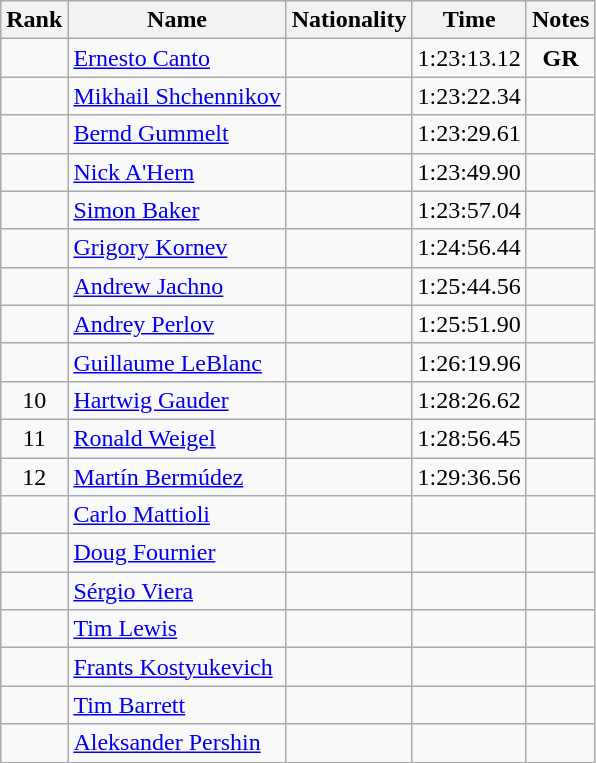<table class="wikitable sortable" style="text-align:center">
<tr>
<th>Rank</th>
<th>Name</th>
<th>Nationality</th>
<th>Time</th>
<th>Notes</th>
</tr>
<tr>
<td></td>
<td align=left><a href='#'>Ernesto Canto</a></td>
<td align=left></td>
<td>1:23:13.12</td>
<td><strong>GR</strong></td>
</tr>
<tr>
<td></td>
<td align=left><a href='#'>Mikhail Shchennikov</a></td>
<td align=left></td>
<td>1:23:22.34</td>
<td></td>
</tr>
<tr>
<td></td>
<td align=left><a href='#'>Bernd Gummelt</a></td>
<td align=left></td>
<td>1:23:29.61</td>
<td></td>
</tr>
<tr>
<td></td>
<td align=left><a href='#'>Nick A'Hern</a></td>
<td align=left></td>
<td>1:23:49.90</td>
<td></td>
</tr>
<tr>
<td></td>
<td align=left><a href='#'>Simon Baker</a></td>
<td align=left></td>
<td>1:23:57.04</td>
<td></td>
</tr>
<tr>
<td></td>
<td align=left><a href='#'>Grigory Kornev</a></td>
<td align=left></td>
<td>1:24:56.44</td>
<td></td>
</tr>
<tr>
<td></td>
<td align=left><a href='#'>Andrew Jachno</a></td>
<td align=left></td>
<td>1:25:44.56</td>
<td></td>
</tr>
<tr>
<td></td>
<td align=left><a href='#'>Andrey Perlov</a></td>
<td align=left></td>
<td>1:25:51.90</td>
<td></td>
</tr>
<tr>
<td></td>
<td align=left><a href='#'>Guillaume LeBlanc</a></td>
<td align=left></td>
<td>1:26:19.96</td>
<td></td>
</tr>
<tr>
<td>10</td>
<td align=left><a href='#'>Hartwig Gauder</a></td>
<td align=left></td>
<td>1:28:26.62</td>
<td></td>
</tr>
<tr>
<td>11</td>
<td align=left><a href='#'>Ronald Weigel</a></td>
<td align=left></td>
<td>1:28:56.45</td>
<td></td>
</tr>
<tr>
<td>12</td>
<td align=left><a href='#'>Martín Bermúdez</a></td>
<td align=left></td>
<td>1:29:36.56</td>
<td></td>
</tr>
<tr>
<td></td>
<td align=left><a href='#'>Carlo Mattioli</a></td>
<td align=left></td>
<td></td>
<td></td>
</tr>
<tr>
<td></td>
<td align=left><a href='#'>Doug Fournier</a></td>
<td align=left></td>
<td></td>
<td></td>
</tr>
<tr>
<td></td>
<td align=left><a href='#'>Sérgio Viera</a></td>
<td align=left></td>
<td></td>
<td></td>
</tr>
<tr>
<td></td>
<td align=left><a href='#'>Tim Lewis</a></td>
<td align=left></td>
<td></td>
<td></td>
</tr>
<tr>
<td></td>
<td align=left><a href='#'>Frants Kostyukevich</a></td>
<td align=left></td>
<td></td>
<td></td>
</tr>
<tr>
<td></td>
<td align=left><a href='#'>Tim Barrett</a></td>
<td align=left></td>
<td></td>
<td></td>
</tr>
<tr>
<td></td>
<td align=left><a href='#'>Aleksander Pershin</a></td>
<td align=left></td>
<td></td>
<td></td>
</tr>
</table>
